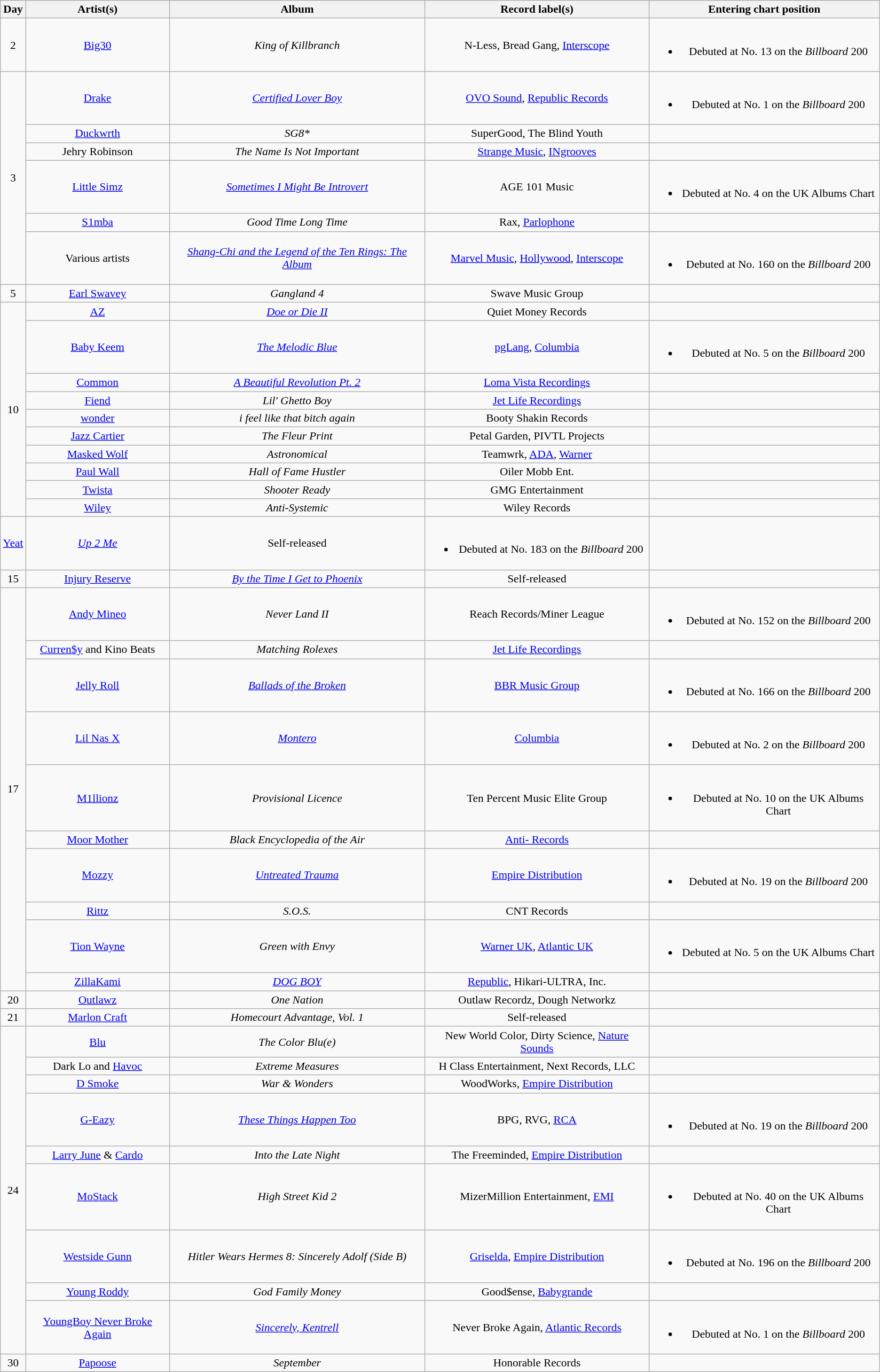<table class="wikitable" style="text-align:center;">
<tr>
<th scope="col">Day</th>
<th scope="col">Artist(s)</th>
<th scope="col">Album</th>
<th scope="col">Record label(s)</th>
<th><strong>Entering chart position</strong></th>
</tr>
<tr>
<td>2</td>
<td><a href='#'>Big30</a></td>
<td><em>King of Killbranch</em></td>
<td>N-Less, Bread Gang, <a href='#'>Interscope</a></td>
<td><br><ul><li>Debuted at No. 13 on the <em>Billboard</em> 200</li></ul></td>
</tr>
<tr>
<td rowspan="6">3</td>
<td><a href='#'>Drake</a></td>
<td><em><a href='#'>Certified Lover Boy</a></em></td>
<td><a href='#'>OVO Sound</a>, <a href='#'>Republic Records</a></td>
<td><br><ul><li>Debuted at No. 1 on the <em>Billboard</em> 200</li></ul></td>
</tr>
<tr>
<td><a href='#'>Duckwrth</a></td>
<td><em>SG8*</em></td>
<td>SuperGood, The Blind Youth</td>
<td></td>
</tr>
<tr>
<td>Jehry Robinson</td>
<td><em>The Name Is Not Important</em></td>
<td><a href='#'>Strange Music</a>, <a href='#'>INgrooves</a></td>
<td></td>
</tr>
<tr>
<td><a href='#'>Little Simz</a></td>
<td><em><a href='#'>Sometimes I Might Be Introvert</a></em></td>
<td>AGE 101 Music</td>
<td><br><ul><li>Debuted at No. 4 on the UK Albums Chart</li></ul></td>
</tr>
<tr>
<td><a href='#'>S1mba</a></td>
<td><em>Good Time Long Time</em></td>
<td>Rax, <a href='#'>Parlophone</a></td>
<td></td>
</tr>
<tr>
<td>Various artists</td>
<td><em><a href='#'>Shang-Chi and the Legend of the Ten Rings: The Album</a></em></td>
<td><a href='#'>Marvel Music</a>, <a href='#'>Hollywood</a>, <a href='#'>Interscope</a></td>
<td><br><ul><li>Debuted at No. 160 on the <em>Billboard</em> 200</li></ul></td>
</tr>
<tr>
<td>5</td>
<td><a href='#'>Earl Swavey</a></td>
<td><em>Gangland 4</em></td>
<td>Swave Music Group</td>
<td></td>
</tr>
<tr>
<td rowspan="10">10</td>
<td><a href='#'>AZ</a></td>
<td><em><a href='#'>Doe or Die II</a></em></td>
<td>Quiet Money Records</td>
<td></td>
</tr>
<tr>
<td><a href='#'>Baby Keem</a></td>
<td><em><a href='#'>The Melodic Blue</a></em></td>
<td><a href='#'>pgLang</a>, <a href='#'>Columbia</a></td>
<td><br><ul><li>Debuted at No. 5 on the <em>Billboard</em> 200</li></ul></td>
</tr>
<tr>
<td><a href='#'>Common</a></td>
<td><em><a href='#'>A Beautiful Revolution Pt. 2</a></em></td>
<td><a href='#'>Loma Vista Recordings</a></td>
<td></td>
</tr>
<tr>
<td><a href='#'>Fiend</a></td>
<td><em>Lil' Ghetto Boy</em></td>
<td><a href='#'>Jet Life Recordings</a></td>
<td></td>
</tr>
<tr>
<td><a href='#'>wonder</a></td>
<td><em>i feel like that bitch again</em></td>
<td>Booty Shakin Records</td>
<td></td>
</tr>
<tr>
<td><a href='#'>Jazz Cartier</a></td>
<td><em>The Fleur Print</em></td>
<td>Petal Garden, PIVTL Projects</td>
<td></td>
</tr>
<tr>
<td><a href='#'>Masked Wolf</a></td>
<td><em>Astronomical</em></td>
<td>Teamwrk, <a href='#'>ADA</a>, <a href='#'>Warner</a></td>
<td></td>
</tr>
<tr>
<td><a href='#'>Paul Wall</a></td>
<td><em>Hall of Fame Hustler</em></td>
<td>Oiler Mobb Ent.</td>
<td></td>
</tr>
<tr>
<td><a href='#'>Twista</a></td>
<td><em>Shooter Ready</em></td>
<td>GMG Entertainment</td>
<td></td>
</tr>
<tr>
<td><a href='#'>Wiley</a></td>
<td><em>Anti-Systemic</em></td>
<td>Wiley Records</td>
<td></td>
</tr>
<tr>
<td><a href='#'>Yeat</a></td>
<td><em><a href='#'>Up 2 Me</a></em></td>
<td>Self-released</td>
<td><br><ul><li>Debuted at No. 183 on the <em>Billboard</em> 200</li></ul></td>
</tr>
<tr>
<td>15</td>
<td><a href='#'>Injury Reserve</a></td>
<td><a href='#'><em>By the Time I Get to Phoenix</em></a></td>
<td>Self-released</td>
<td></td>
</tr>
<tr>
<td rowspan="10">17</td>
<td><a href='#'>Andy Mineo</a></td>
<td><em>Never Land II</em></td>
<td>Reach Records/Miner League</td>
<td><br><ul><li>Debuted at No. 152 on the <em>Billboard</em> 200</li></ul></td>
</tr>
<tr>
<td><a href='#'>Curren$y</a> and Kino Beats</td>
<td><em>Matching Rolexes</em></td>
<td><a href='#'>Jet Life Recordings</a></td>
<td></td>
</tr>
<tr>
<td><a href='#'>Jelly Roll</a></td>
<td><em><a href='#'>Ballads of the Broken</a></em></td>
<td><a href='#'>BBR Music Group</a></td>
<td><br><ul><li>Debuted at No. 166 on the <em>Billboard</em> 200</li></ul></td>
</tr>
<tr>
<td><a href='#'>Lil Nas X</a></td>
<td><em><a href='#'>Montero</a></em></td>
<td><a href='#'>Columbia</a></td>
<td><br><ul><li>Debuted at No. 2 on the <em>Billboard</em> 200</li></ul></td>
</tr>
<tr>
<td><a href='#'>M1llionz</a></td>
<td><em>Provisional Licence</em></td>
<td>Ten Percent Music Elite Group</td>
<td><br><ul><li>Debuted at No. 10 on the UK Albums Chart</li></ul></td>
</tr>
<tr>
<td><a href='#'>Moor Mother</a></td>
<td><em>Black Encyclopedia of the Air</em></td>
<td><a href='#'>Anti- Records</a></td>
<td></td>
</tr>
<tr>
<td><a href='#'>Mozzy</a></td>
<td><em><a href='#'>Untreated Trauma</a></em></td>
<td><a href='#'>Empire Distribution</a></td>
<td><br><ul><li>Debuted at No. 19 on the <em>Billboard</em> 200</li></ul></td>
</tr>
<tr>
<td><a href='#'>Rittz</a></td>
<td><em>S.O.S.</em></td>
<td>CNT Records</td>
<td></td>
</tr>
<tr>
<td><a href='#'>Tion Wayne</a></td>
<td><em>Green with Envy</em></td>
<td><a href='#'>Warner UK</a>, <a href='#'>Atlantic UK</a></td>
<td><br><ul><li>Debuted at No. 5 on the UK Albums Chart</li></ul></td>
</tr>
<tr>
<td><a href='#'>ZillaKami</a></td>
<td><em><a href='#'>DOG BOY</a></em></td>
<td><a href='#'>Republic</a>, Hikari-ULTRA, Inc.</td>
<td></td>
</tr>
<tr>
<td>20</td>
<td><a href='#'>Outlawz</a></td>
<td><em>One Nation</em></td>
<td>Outlaw Recordz, Dough Networkz</td>
<td></td>
</tr>
<tr>
<td>21</td>
<td><a href='#'>Marlon Craft</a></td>
<td><em>Homecourt Advantage, Vol. 1</em></td>
<td>Self-released</td>
<td></td>
</tr>
<tr>
<td rowspan="9">24</td>
<td><a href='#'>Blu</a></td>
<td><em>The Color Blu(e)</em></td>
<td>New World Color, Dirty Science, <a href='#'>Nature Sounds</a></td>
<td></td>
</tr>
<tr>
<td>Dark Lo and <a href='#'>Havoc</a></td>
<td><em>Extreme Measures</em></td>
<td>H Class Entertainment, Next Records, LLC</td>
<td></td>
</tr>
<tr>
<td><a href='#'>D Smoke</a></td>
<td><em>War & Wonders</em></td>
<td>WoodWorks, <a href='#'>Empire Distribution</a></td>
<td></td>
</tr>
<tr>
<td><a href='#'>G-Eazy</a></td>
<td><em><a href='#'>These Things Happen Too</a></em></td>
<td>BPG, RVG, <a href='#'>RCA</a></td>
<td><br><ul><li>Debuted at No. 19 on the <em>Billboard</em> 200</li></ul></td>
</tr>
<tr>
<td><a href='#'>Larry June</a> & <a href='#'>Cardo</a></td>
<td><em>Into the Late Night</em></td>
<td>The Freeminded, <a href='#'>Empire Distribution</a></td>
<td></td>
</tr>
<tr>
<td><a href='#'>MoStack</a></td>
<td><em>High Street Kid 2</em></td>
<td>MizerMillion Entertainment, <a href='#'>EMI</a></td>
<td><br><ul><li>Debuted at No. 40 on the UK Albums Chart</li></ul></td>
</tr>
<tr>
<td><a href='#'>Westside Gunn</a></td>
<td><em>Hitler Wears Hermes 8: Sincerely Adolf (Side B)</em></td>
<td><a href='#'>Griselda</a>, <a href='#'>Empire Distribution</a></td>
<td><br><ul><li>Debuted at No. 196 on the <em>Billboard</em> 200</li></ul></td>
</tr>
<tr>
<td><a href='#'>Young Roddy</a></td>
<td><em>God Family Money</em></td>
<td>Good$ense, <a href='#'>Babygrande</a></td>
<td></td>
</tr>
<tr>
<td><a href='#'>YoungBoy Never Broke Again</a></td>
<td><em><a href='#'>Sincerely, Kentrell</a></em></td>
<td>Never Broke Again, <a href='#'>Atlantic Records</a></td>
<td><br><ul><li>Debuted at No. 1 on the <em>Billboard</em> 200</li></ul></td>
</tr>
<tr>
<td>30</td>
<td><a href='#'>Papoose</a></td>
<td><em>September</em></td>
<td>Honorable Records</td>
<td></td>
</tr>
</table>
